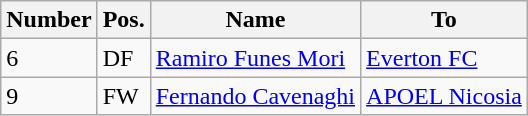<table class="wikitable">
<tr>
<th>Number</th>
<th>Pos.</th>
<th>Name</th>
<th>To</th>
</tr>
<tr>
<td>6</td>
<td>DF</td>
<td> <a href='#'>Ramiro Funes Mori</a></td>
<td> <a href='#'>Everton FC</a></td>
</tr>
<tr>
<td>9</td>
<td>FW</td>
<td> <a href='#'>Fernando Cavenaghi</a></td>
<td> <a href='#'>APOEL Nicosia</a></td>
</tr>
</table>
